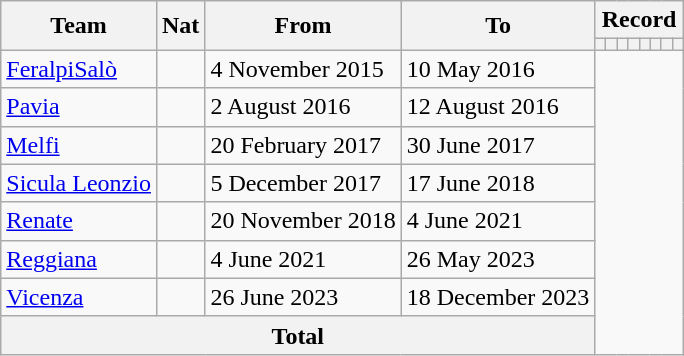<table class=wikitable style="text-align: center">
<tr>
<th rowspan="2">Team</th>
<th rowspan="2">Nat</th>
<th rowspan="2">From</th>
<th rowspan="2">To</th>
<th colspan="8">Record</th>
</tr>
<tr>
<th></th>
<th></th>
<th></th>
<th></th>
<th></th>
<th></th>
<th></th>
<th></th>
</tr>
<tr>
<td align=left><a href='#'>FeralpiSalò</a></td>
<td></td>
<td align=left>4 November 2015</td>
<td align=left>10 May 2016<br></td>
</tr>
<tr>
<td align=left><a href='#'>Pavia</a></td>
<td></td>
<td align=left>2 August 2016</td>
<td align=left>12 August 2016<br></td>
</tr>
<tr>
<td align=left><a href='#'>Melfi</a></td>
<td></td>
<td align=left>20 February 2017</td>
<td align=left>30 June 2017<br></td>
</tr>
<tr>
<td align=left><a href='#'>Sicula Leonzio</a></td>
<td></td>
<td align=left>5 December 2017</td>
<td align=left>17 June 2018<br></td>
</tr>
<tr>
<td align=left><a href='#'>Renate</a></td>
<td></td>
<td align=left>20 November 2018</td>
<td align=left>4 June 2021<br></td>
</tr>
<tr>
<td align=left><a href='#'>Reggiana</a></td>
<td></td>
<td align=left>4 June 2021</td>
<td align=left>26 May 2023<br></td>
</tr>
<tr>
<td align=left><a href='#'>Vicenza</a></td>
<td></td>
<td align=left>26 June 2023</td>
<td align=left>18 December 2023<br></td>
</tr>
<tr>
<th colspan=4>Total<br></th>
</tr>
</table>
